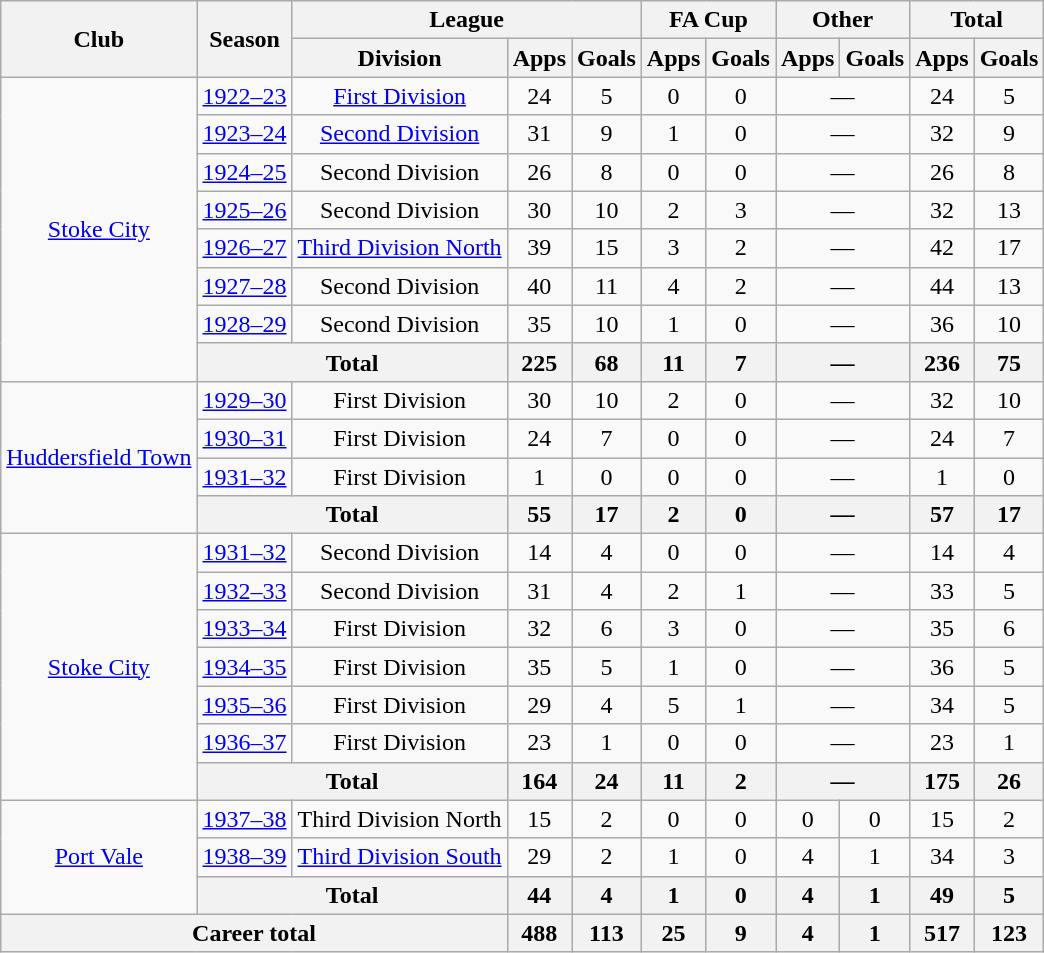<table class="wikitable" style="text-align: center;">
<tr>
<th rowspan="2">Club</th>
<th rowspan="2">Season</th>
<th colspan="3">League</th>
<th colspan="2">FA Cup</th>
<th colspan="2">Other</th>
<th colspan="2">Total</th>
</tr>
<tr>
<th>Division</th>
<th>Apps</th>
<th>Goals</th>
<th>Apps</th>
<th>Goals</th>
<th>Apps</th>
<th>Goals</th>
<th>Apps</th>
<th>Goals</th>
</tr>
<tr>
<td rowspan="8"><a href='#'>Stoke City</a></td>
<td><a href='#'>1922–23</a></td>
<td><a href='#'>First Division</a></td>
<td>24</td>
<td>5</td>
<td>0</td>
<td>0</td>
<td colspan=2>—</td>
<td>24</td>
<td>5</td>
</tr>
<tr>
<td><a href='#'>1923–24</a></td>
<td><a href='#'>Second Division</a></td>
<td>31</td>
<td>9</td>
<td>1</td>
<td>0</td>
<td colspan=2>—</td>
<td>32</td>
<td>9</td>
</tr>
<tr>
<td><a href='#'>1924–25</a></td>
<td>Second Division</td>
<td>26</td>
<td>8</td>
<td>0</td>
<td>0</td>
<td colspan=2>—</td>
<td>26</td>
<td>8</td>
</tr>
<tr>
<td><a href='#'>1925–26</a></td>
<td>Second Division</td>
<td>30</td>
<td>10</td>
<td>2</td>
<td>3</td>
<td colspan=2>—</td>
<td>32</td>
<td>13</td>
</tr>
<tr>
<td><a href='#'>1926–27</a></td>
<td><a href='#'>Third Division North</a></td>
<td>39</td>
<td>15</td>
<td>3</td>
<td>2</td>
<td colspan=2>—</td>
<td>42</td>
<td>17</td>
</tr>
<tr>
<td><a href='#'>1927–28</a></td>
<td>Second Division</td>
<td>40</td>
<td>11</td>
<td>4</td>
<td>2</td>
<td colspan=2>—</td>
<td>44</td>
<td>13</td>
</tr>
<tr>
<td><a href='#'>1928–29</a></td>
<td>Second Division</td>
<td>35</td>
<td>10</td>
<td>1</td>
<td>0</td>
<td colspan=2>—</td>
<td>36</td>
<td>10</td>
</tr>
<tr>
<th colspan="2">Total</th>
<th>225</th>
<th>68</th>
<th>11</th>
<th>7</th>
<th colspan=2>—</th>
<th>236</th>
<th>75</th>
</tr>
<tr>
<td rowspan="4"><a href='#'>Huddersfield Town</a></td>
<td><a href='#'>1929–30</a></td>
<td>First Division</td>
<td>30</td>
<td>10</td>
<td>2</td>
<td>0</td>
<td colspan=2>—</td>
<td>32</td>
<td>10</td>
</tr>
<tr>
<td><a href='#'>1930–31</a></td>
<td>First Division</td>
<td>24</td>
<td>7</td>
<td>0</td>
<td>0</td>
<td colspan=2>—</td>
<td>24</td>
<td>7</td>
</tr>
<tr>
<td><a href='#'>1931–32</a></td>
<td>First Division</td>
<td>1</td>
<td>0</td>
<td>0</td>
<td>0</td>
<td colspan=2>—</td>
<td>1</td>
<td>0</td>
</tr>
<tr>
<th colspan="2">Total</th>
<th>55</th>
<th>17</th>
<th>2</th>
<th>0</th>
<th colspan=2>—</th>
<th>57</th>
<th>17</th>
</tr>
<tr>
<td rowspan="7"><a href='#'>Stoke City</a></td>
<td><a href='#'>1931–32</a></td>
<td>Second Division</td>
<td>14</td>
<td>4</td>
<td>0</td>
<td>0</td>
<td colspan=2>—</td>
<td>14</td>
<td>4</td>
</tr>
<tr>
<td><a href='#'>1932–33</a></td>
<td>Second Division</td>
<td>31</td>
<td>4</td>
<td>2</td>
<td>1</td>
<td colspan=2>—</td>
<td>33</td>
<td>5</td>
</tr>
<tr>
<td><a href='#'>1933–34</a></td>
<td>First Division</td>
<td>32</td>
<td>6</td>
<td>3</td>
<td>0</td>
<td colspan=2>—</td>
<td>35</td>
<td>6</td>
</tr>
<tr>
<td><a href='#'>1934–35</a></td>
<td>First Division</td>
<td>35</td>
<td>5</td>
<td>1</td>
<td>0</td>
<td colspan=2>—</td>
<td>36</td>
<td>5</td>
</tr>
<tr>
<td><a href='#'>1935–36</a></td>
<td>First Division</td>
<td>29</td>
<td>4</td>
<td>5</td>
<td>1</td>
<td colspan=2>—</td>
<td>34</td>
<td>5</td>
</tr>
<tr>
<td><a href='#'>1936–37</a></td>
<td>First Division</td>
<td>23</td>
<td>1</td>
<td>0</td>
<td>0</td>
<td colspan=2>—</td>
<td>23</td>
<td>1</td>
</tr>
<tr>
<th colspan="2">Total</th>
<th>164</th>
<th>24</th>
<th>11</th>
<th>2</th>
<th colspan=2>—</th>
<th>175</th>
<th>26</th>
</tr>
<tr>
<td rowspan="3"><a href='#'>Port Vale</a></td>
<td><a href='#'>1937–38</a></td>
<td>Third Division North</td>
<td>15</td>
<td>2</td>
<td>0</td>
<td>0</td>
<td>0</td>
<td>0</td>
<td>15</td>
<td>2</td>
</tr>
<tr>
<td><a href='#'>1938–39</a></td>
<td><a href='#'>Third Division South</a></td>
<td>29</td>
<td>2</td>
<td>1</td>
<td>0</td>
<td>4</td>
<td>1</td>
<td>34</td>
<td>3</td>
</tr>
<tr>
<th colspan="2">Total</th>
<th>44</th>
<th>4</th>
<th>1</th>
<th>0</th>
<th>4</th>
<th>1</th>
<th>49</th>
<th>5</th>
</tr>
<tr>
<th colspan="3">Career total</th>
<th>488</th>
<th>113</th>
<th>25</th>
<th>9</th>
<th>4</th>
<th>1</th>
<th>517</th>
<th>123</th>
</tr>
</table>
